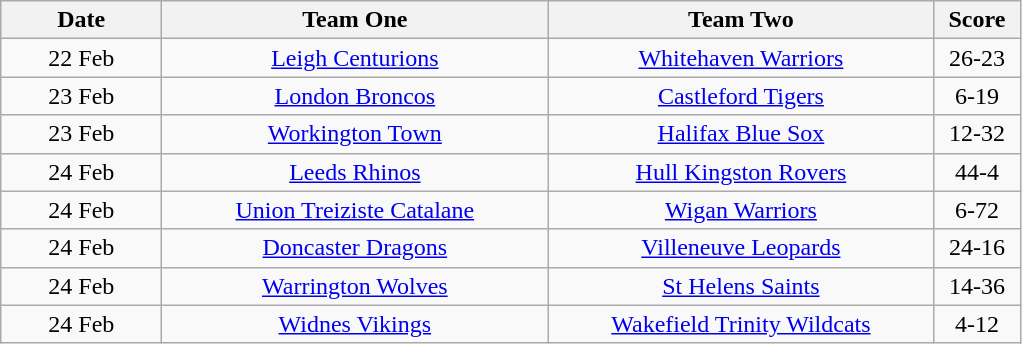<table class="wikitable" style="text-align: center">
<tr>
<th width=100>Date</th>
<th width=250>Team One</th>
<th width=250>Team Two</th>
<th width=50>Score</th>
</tr>
<tr>
<td>22 Feb</td>
<td><a href='#'>Leigh Centurions</a></td>
<td><a href='#'>Whitehaven Warriors</a></td>
<td>26-23</td>
</tr>
<tr>
<td>23 Feb</td>
<td><a href='#'>London Broncos</a></td>
<td><a href='#'>Castleford Tigers</a></td>
<td>6-19</td>
</tr>
<tr>
<td>23 Feb</td>
<td><a href='#'>Workington Town</a></td>
<td><a href='#'>Halifax Blue Sox</a></td>
<td>12-32</td>
</tr>
<tr>
<td>24 Feb</td>
<td><a href='#'>Leeds Rhinos</a></td>
<td><a href='#'>Hull Kingston Rovers</a></td>
<td>44-4</td>
</tr>
<tr>
<td>24 Feb</td>
<td><a href='#'>Union Treiziste Catalane</a></td>
<td><a href='#'>Wigan Warriors</a></td>
<td>6-72</td>
</tr>
<tr>
<td>24 Feb</td>
<td><a href='#'>Doncaster Dragons</a></td>
<td><a href='#'>Villeneuve Leopards</a></td>
<td>24-16</td>
</tr>
<tr>
<td>24 Feb</td>
<td><a href='#'>Warrington Wolves</a></td>
<td><a href='#'>St Helens Saints</a></td>
<td>14-36</td>
</tr>
<tr>
<td>24 Feb</td>
<td><a href='#'>Widnes Vikings</a></td>
<td><a href='#'>Wakefield Trinity Wildcats</a></td>
<td>4-12</td>
</tr>
</table>
